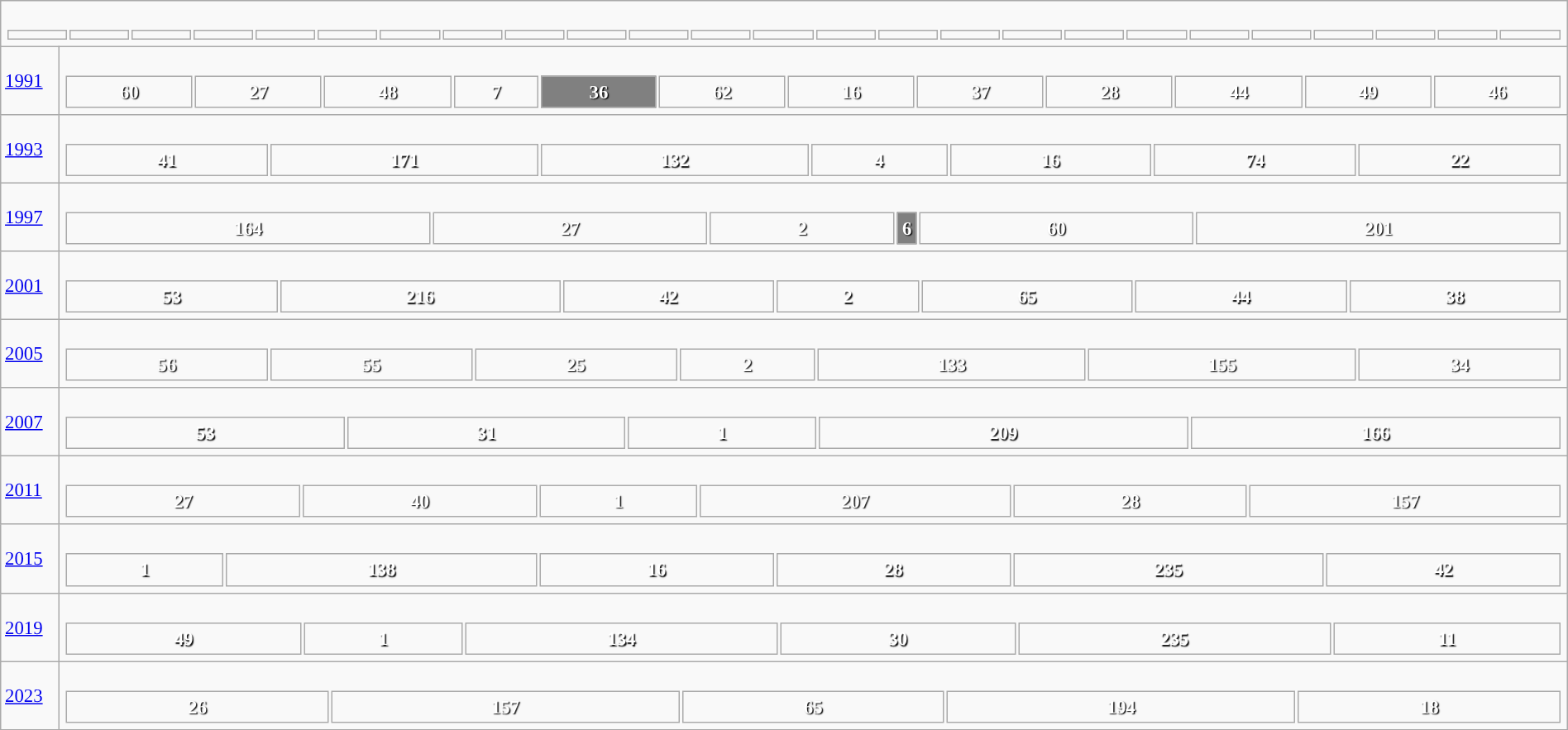<table class="wikitable" width="100%" style="border:solid #000000 1px;font-size:95%;">
<tr>
<td colspan="2"><br><table width="100%" style="font-size:90%;">
<tr>
<td width="40"></td>
<td></td>
<td></td>
<td></td>
<td></td>
<td></td>
<td></td>
<td></td>
<td></td>
<td></td>
<td></td>
<td></td>
<td></td>
<td></td>
<td></td>
<td></td>
<td></td>
<td></td>
<td></td>
<td></td>
<td></td>
<td></td>
<td></td>
<td></td>
<td></td>
</tr>
</table>
</td>
</tr>
<tr>
<td width="40"><a href='#'>1991</a></td>
<td><br><table style="width:100%; text-align:center; font-weight:bold; color:white; text-shadow: 1px 1px 1px #000000;">
<tr>
<td style="background-color: ">60</td>
<td style="background-color: ">27</td>
<td style="background-color: ">48</td>
<td style="background-color: ">7</td>
<td style="background-color: #808080;                                                                   width:  7.83%">36</td>
<td style="background-color: ">62</td>
<td style="background-color: ">16</td>
<td style="background-color: ">37</td>
<td style="background-color: ">28</td>
<td style="background-color: ">44</td>
<td style="background-color: ">49</td>
<td style="background-color: ">46</td>
</tr>
</table>
</td>
</tr>
<tr>
<td><a href='#'>1993</a></td>
<td><br><table style="width:100%; text-align:center; font-weight:bold; color:white; text-shadow: 1px 1px 1px #000000;">
<tr>
<td style="background-color: ">41</td>
<td style="background-color: ">171</td>
<td style="background-color: ">132</td>
<td style="background-color: ">4</td>
<td style="background-color: ">16</td>
<td style="background-color: ">74</td>
<td style="background-color: ">22</td>
</tr>
</table>
</td>
</tr>
<tr>
<td><a href='#'>1997</a></td>
<td><br><table style="width:100%; text-align:center; font-weight:bold; color:white; text-shadow: 1px 1px 1px #000000;">
<tr>
<td style="background-color: ">164</td>
<td style="background-color: ">27</td>
<td style="background-color: ">2</td>
<td style="background-color: #808080;                                                                   width:  1.30%">6</td>
<td style="background-color: ">60</td>
<td style="background-color: ">201</td>
</tr>
</table>
</td>
</tr>
<tr>
<td><a href='#'>2001</a></td>
<td><br><table style="width:100%; text-align:center; font-weight:bold; color:white; text-shadow: 1px 1px 1px #000000;">
<tr>
<td style="background-color: ">53</td>
<td style="background-color: ">216</td>
<td style="background-color: ">42</td>
<td style="background-color: ">2</td>
<td style="background-color: ">65</td>
<td style="background-color: ">44</td>
<td style="background-color: ">38</td>
</tr>
</table>
</td>
</tr>
<tr>
<td><a href='#'>2005</a></td>
<td><br><table style="width:100%; text-align:center; font-weight:bold; color:white; text-shadow: 1px 1px 1px #000000;">
<tr>
<td style="background-color: ">56</td>
<td style="background-color: ">55</td>
<td style="background-color: ">25</td>
<td style="background-color: ">2</td>
<td style="background-color: ">133</td>
<td style="background-color: ">155</td>
<td style="background-color: ">34</td>
</tr>
</table>
</td>
</tr>
<tr>
<td><a href='#'>2007</a></td>
<td><br><table style="width:100%; text-align:center; font-weight:bold; color:white; text-shadow: 1px 1px 1px #000000;">
<tr>
<td style="background-color: ">53</td>
<td style="background-color: ">31</td>
<td style="background-color: ">1</td>
<td style="background-color: ">209</td>
<td style="background-color: ">166</td>
</tr>
</table>
</td>
</tr>
<tr>
<td><a href='#'>2011</a></td>
<td><br><table style="width:100%; text-align:center; font-weight:bold; color:white; text-shadow: 1px 1px 1px #000000;">
<tr>
<td style="background-color: ">27</td>
<td style="background-color: ">40</td>
<td style="background-color: ">1</td>
<td style="background-color: ">207</td>
<td style="background-color: ">28</td>
<td style="background-color: ">157</td>
</tr>
</table>
</td>
</tr>
<tr>
<td><a href='#'>2015</a></td>
<td><br><table style="width:100%; text-align:center; font-weight:bold; color:white; text-shadow: 1px 1px 1px #000000;">
<tr>
<td style="background-color: ">1</td>
<td style="background-color: ">138</td>
<td style="background-color: ">16</td>
<td style="background-color: ">28</td>
<td style="background-color: ">235</td>
<td style="background-color: ">42</td>
</tr>
</table>
</td>
</tr>
<tr>
<td><a href='#'>2019</a></td>
<td><br><table style="width:100%; text-align:center; font-weight:bold; color:white; text-shadow: 1px 1px 1px #000000;">
<tr>
<td style="background-color: ">49</td>
<td style="background-color: ">1</td>
<td style="background-color: ">134</td>
<td style="background-color: ">30</td>
<td style="background-color: ">235</td>
<td style="background-color: ">11</td>
</tr>
</table>
</td>
</tr>
<tr>
<td><a href='#'>2023</a></td>
<td><br><table style="width:100%; text-align:center; font-weight:bold; color:white; text-shadow: 1px 1px 1px #000000;">
<tr>
<td style="background-color: ">26</td>
<td style="background-color: ">157</td>
<td style="background-color: ">65</td>
<td style="background-color: ">194</td>
<td style="background-color: ">18</td>
</tr>
</table>
</td>
</tr>
</table>
